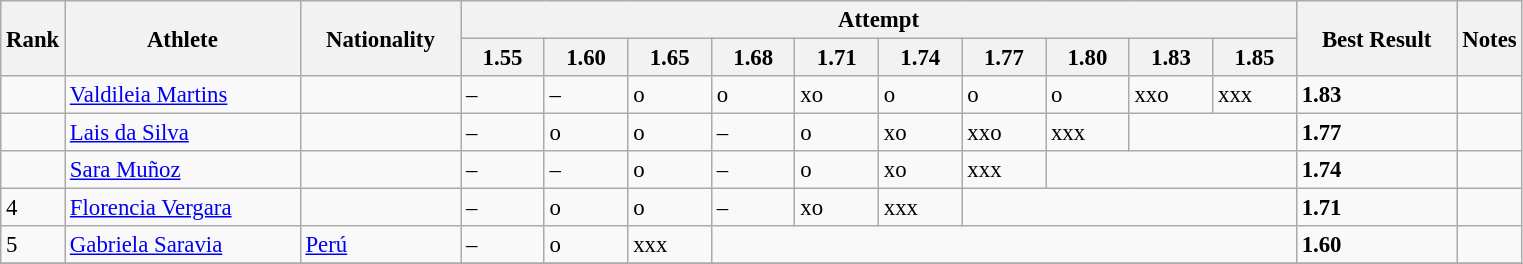<table class="wikitable" style="font-size:95%" style="width:35em;" style="text-align:center">
<tr>
<th rowspan=2>Rank</th>
<th rowspan=2 width=150>Athlete</th>
<th rowspan=2 width=100>Nationality</th>
<th colspan=10 width=550>Attempt</th>
<th rowspan=2 width=100>Best Result</th>
<th rowspan=2>Notes</th>
</tr>
<tr>
<th>1.55</th>
<th>1.60</th>
<th>1.65</th>
<th>1.68</th>
<th>1.71</th>
<th>1.74</th>
<th>1.77</th>
<th>1.80</th>
<th>1.83</th>
<th>1.85</th>
</tr>
<tr>
<td></td>
<td align=left><a href='#'>Valdileia Martins</a></td>
<td align=left></td>
<td>–</td>
<td>–</td>
<td>o</td>
<td>o</td>
<td>xo</td>
<td>o</td>
<td>o</td>
<td>o</td>
<td>xxo</td>
<td>xxx</td>
<td><strong>1.83</strong></td>
<td></td>
</tr>
<tr>
<td></td>
<td align=left><a href='#'>Lais da Silva</a></td>
<td align=left></td>
<td>–</td>
<td>o</td>
<td>o</td>
<td>–</td>
<td>o</td>
<td>xo</td>
<td>xxo</td>
<td>xxx</td>
<td colspan=2></td>
<td><strong>1.77</strong></td>
<td></td>
</tr>
<tr>
<td></td>
<td align=left><a href='#'>Sara Muñoz</a></td>
<td align=left></td>
<td>–</td>
<td>–</td>
<td>o</td>
<td>–</td>
<td>o</td>
<td>xo</td>
<td>xxx</td>
<td colspan=3></td>
<td><strong>1.74</strong></td>
<td></td>
</tr>
<tr>
<td>4</td>
<td align=left><a href='#'>Florencia Vergara</a></td>
<td align=left></td>
<td>–</td>
<td>o</td>
<td>o</td>
<td>–</td>
<td>xo</td>
<td>xxx</td>
<td colspan=4></td>
<td><strong>1.71</strong></td>
<td></td>
</tr>
<tr>
<td>5</td>
<td align=left><a href='#'>Gabriela Saravia</a></td>
<td align=left> <a href='#'>Perú</a></td>
<td>–</td>
<td>o</td>
<td>xxx</td>
<td colspan=7></td>
<td><strong>1.60</strong></td>
<td></td>
</tr>
<tr>
</tr>
</table>
